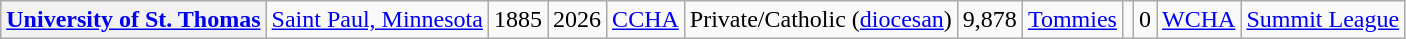<table class="wikitable sortable" style="text-align: center;">
<tr>
<th><a href='#'>University of St. Thomas</a></th>
<td><a href='#'>Saint Paul, Minnesota</a></td>
<td>1885</td>
<td>2026</td>
<td><a href='#'>CCHA</a></td>
<td>Private/Catholic (<a href='#'>diocesan</a>)</td>
<td>9,878</td>
<td><a href='#'>Tommies</a></td>
<td></td>
<td>0</td>
<td align=center><a href='#'>WCHA</a></td>
<td align=center><a href='#'>Summit League</a></td>
</tr>
</table>
